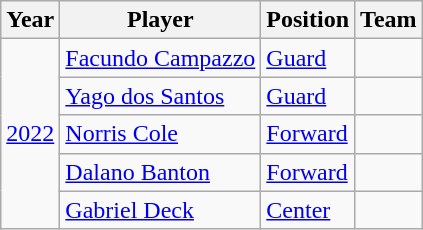<table class="wikitable" style="width: %; text-align:center; font-size:%">
<tr>
<th>Year</th>
<th>Player</th>
<th>Position</th>
<th>Team</th>
</tr>
<tr>
<td rowspan=5><a href='#'>2022</a></td>
<td align=left><a href='#'>Facundo Campazzo</a></td>
<td align=left><a href='#'>Guard</a></td>
<td align=left></td>
</tr>
<tr>
<td align=left><a href='#'>Yago dos Santos</a></td>
<td align=left><a href='#'>Guard</a></td>
<td align=left></td>
</tr>
<tr>
<td align=left><a href='#'>Norris Cole</a></td>
<td align=left><a href='#'>Forward</a></td>
<td align=left></td>
</tr>
<tr>
<td align=left><a href='#'>Dalano Banton</a></td>
<td align=left><a href='#'>Forward</a></td>
<td align=left></td>
</tr>
<tr>
<td align=left><a href='#'>Gabriel Deck</a></td>
<td align=left><a href='#'>Center</a></td>
<td align=left></td>
</tr>
</table>
